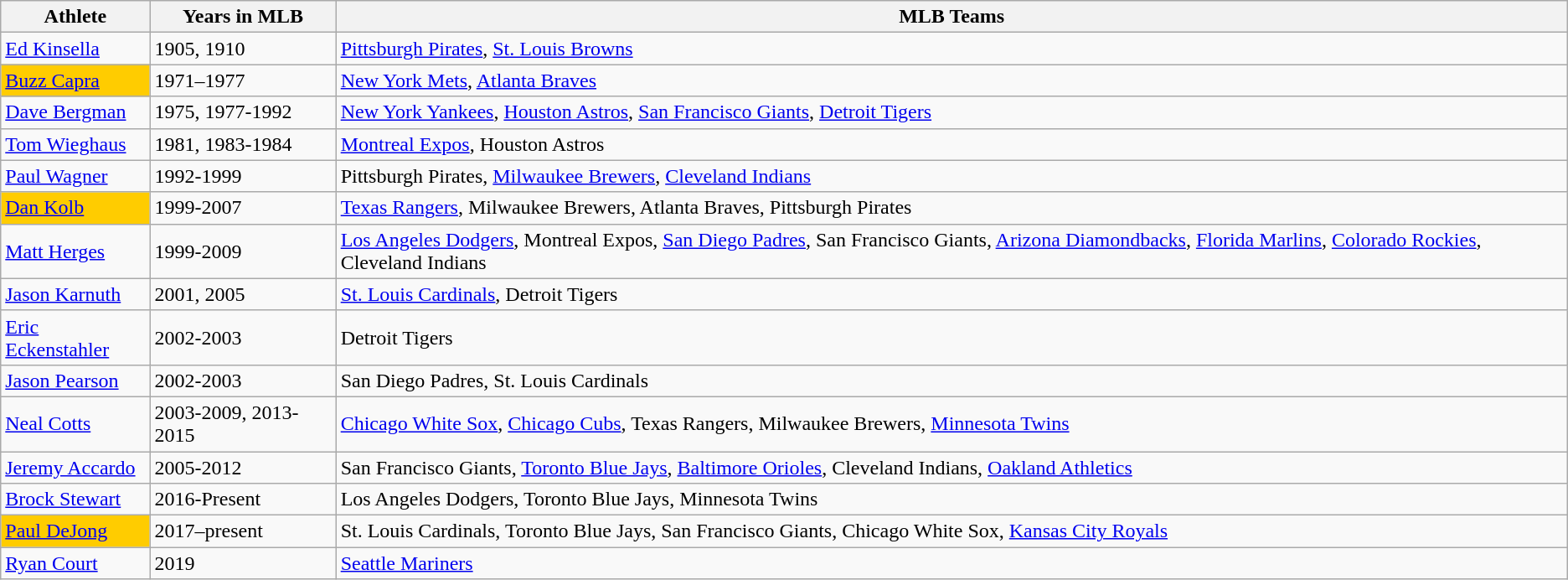<table class="wikitable">
<tr>
<th>Athlete</th>
<th>Years in MLB</th>
<th>MLB Teams</th>
</tr>
<tr>
<td><a href='#'>Ed Kinsella</a></td>
<td>1905, 1910</td>
<td><a href='#'>Pittsburgh Pirates</a>, <a href='#'>St. Louis Browns</a></td>
</tr>
<tr>
<td bgcolor="#FFCC00"><a href='#'>Buzz Capra</a></td>
<td>1971–1977</td>
<td><a href='#'>New York Mets</a>, <a href='#'>Atlanta Braves</a></td>
</tr>
<tr>
<td><a href='#'>Dave Bergman</a></td>
<td>1975, 1977-1992</td>
<td><a href='#'>New York Yankees</a>, <a href='#'>Houston Astros</a>, <a href='#'>San Francisco Giants</a>, <a href='#'>Detroit Tigers</a></td>
</tr>
<tr>
<td><a href='#'>Tom Wieghaus</a></td>
<td>1981, 1983-1984</td>
<td><a href='#'>Montreal Expos</a>, Houston Astros</td>
</tr>
<tr>
<td><a href='#'>Paul Wagner</a></td>
<td>1992-1999</td>
<td>Pittsburgh Pirates, <a href='#'>Milwaukee Brewers</a>, <a href='#'>Cleveland Indians</a></td>
</tr>
<tr>
<td bgcolor="#FFCC00"><a href='#'>Dan Kolb</a></td>
<td>1999-2007</td>
<td><a href='#'>Texas Rangers</a>, Milwaukee Brewers, Atlanta Braves, Pittsburgh Pirates</td>
</tr>
<tr>
<td><a href='#'>Matt Herges</a></td>
<td>1999-2009</td>
<td><a href='#'>Los Angeles Dodgers</a>, Montreal Expos, <a href='#'>San Diego Padres</a>, San Francisco Giants, <a href='#'>Arizona Diamondbacks</a>, <a href='#'>Florida Marlins</a>, <a href='#'>Colorado Rockies</a>, Cleveland Indians</td>
</tr>
<tr>
<td><a href='#'>Jason Karnuth</a></td>
<td>2001, 2005</td>
<td><a href='#'>St. Louis Cardinals</a>, Detroit Tigers</td>
</tr>
<tr>
<td><a href='#'>Eric Eckenstahler</a></td>
<td>2002-2003</td>
<td>Detroit Tigers</td>
</tr>
<tr>
<td><a href='#'>Jason Pearson</a></td>
<td>2002-2003</td>
<td>San Diego Padres, St. Louis Cardinals</td>
</tr>
<tr>
<td><a href='#'>Neal Cotts</a></td>
<td>2003-2009, 2013-2015</td>
<td><a href='#'>Chicago White Sox</a>, <a href='#'>Chicago Cubs</a>, Texas Rangers, Milwaukee Brewers, <a href='#'>Minnesota Twins</a></td>
</tr>
<tr>
<td><a href='#'>Jeremy Accardo</a></td>
<td>2005-2012</td>
<td>San Francisco Giants, <a href='#'>Toronto Blue Jays</a>, <a href='#'>Baltimore Orioles</a>, Cleveland Indians, <a href='#'>Oakland Athletics</a></td>
</tr>
<tr>
<td><a href='#'>Brock Stewart</a></td>
<td>2016-Present</td>
<td>Los Angeles Dodgers, Toronto Blue Jays, Minnesota Twins</td>
</tr>
<tr>
<td bgcolor="#FFCC00"><a href='#'>Paul DeJong</a></td>
<td>2017–present</td>
<td>St. Louis Cardinals, Toronto Blue Jays, San Francisco Giants, Chicago White Sox, <a href='#'>Kansas City Royals</a></td>
</tr>
<tr>
<td><a href='#'>Ryan Court</a></td>
<td>2019</td>
<td><a href='#'>Seattle Mariners</a></td>
</tr>
</table>
